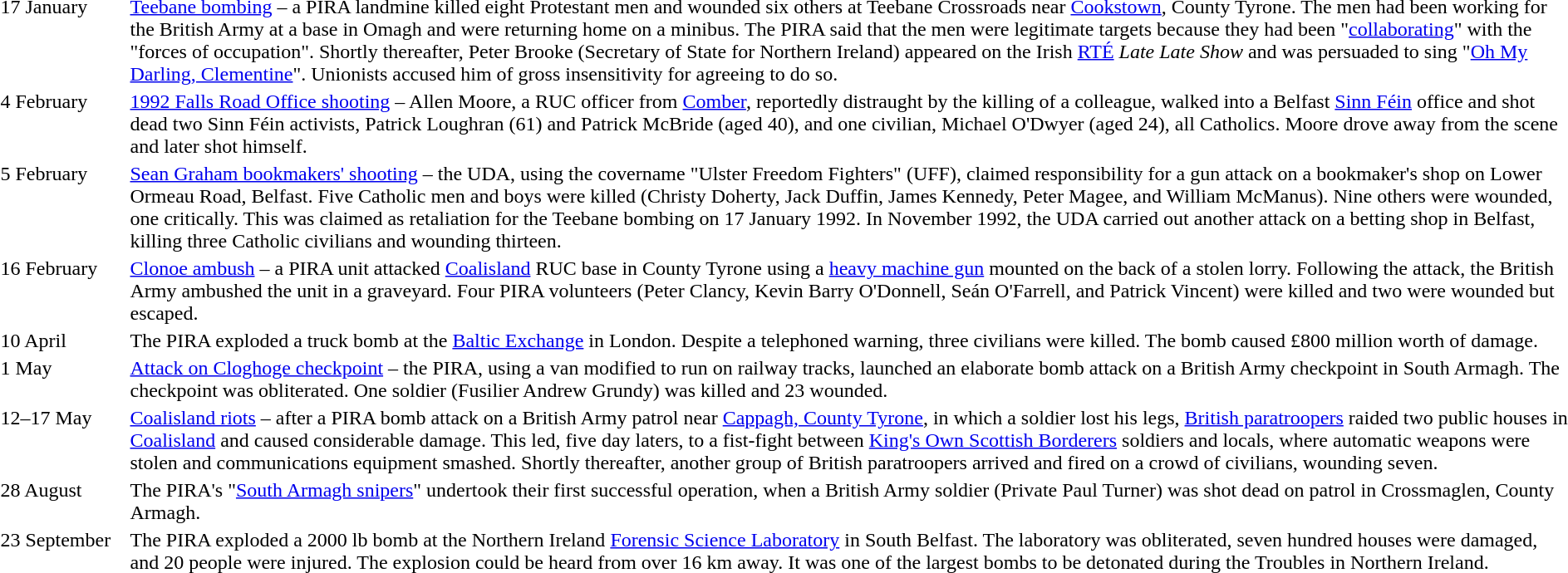<table width=100%>
<tr>
<td style="width:100px; vertical-align:top;">17 January</td>
<td><a href='#'>Teebane bombing</a> – a PIRA landmine killed eight Protestant men and wounded six others at Teebane Crossroads near <a href='#'>Cookstown</a>, County Tyrone. The men had been working for the British Army at a base in Omagh and were returning home on a minibus. The PIRA said that the men were legitimate targets because they had been "<a href='#'>collaborating</a>" with the "forces of occupation". Shortly thereafter, Peter Brooke (Secretary of State for Northern Ireland) appeared on the Irish <a href='#'>RTÉ</a> <em>Late Late Show</em> and was persuaded to sing "<a href='#'>Oh My Darling, Clementine</a>". Unionists accused him of gross insensitivity for agreeing to do so.</td>
</tr>
<tr>
<td valign="top">4 February</td>
<td><a href='#'>1992 Falls Road Office shooting</a> – Allen Moore, a RUC officer from <a href='#'>Comber</a>, reportedly distraught by the killing of a colleague, walked into a Belfast <a href='#'>Sinn Féin</a> office and shot dead two Sinn Féin activists, Patrick Loughran (61) and Patrick McBride (aged 40), and one civilian, Michael O'Dwyer (aged 24), all Catholics. Moore drove away from the scene and later shot himself.</td>
</tr>
<tr>
<td valign="top">5 February</td>
<td><a href='#'>Sean Graham bookmakers' shooting</a> – the UDA, using the covername "Ulster Freedom Fighters" (UFF), claimed responsibility for a gun attack on a bookmaker's shop on Lower Ormeau Road, Belfast. Five Catholic men and boys were killed (Christy Doherty, Jack Duffin, James Kennedy, Peter Magee, and William McManus). Nine others were wounded, one critically. This was claimed as retaliation for the Teebane bombing on 17 January 1992. In November 1992, the UDA carried out another attack on a betting shop in Belfast, killing three Catholic civilians and wounding thirteen.</td>
</tr>
<tr>
<td valign="top">16 February</td>
<td><a href='#'>Clonoe ambush</a> – a PIRA unit attacked <a href='#'>Coalisland</a> RUC base in County Tyrone using a <a href='#'>heavy machine gun</a> mounted on the back of a stolen lorry. Following the attack, the British Army ambushed the unit in a graveyard. Four PIRA volunteers (Peter Clancy, Kevin Barry O'Donnell, Seán O'Farrell, and Patrick Vincent) were killed and two were wounded but escaped.</td>
</tr>
<tr>
<td valign="top">10 April</td>
<td>The PIRA exploded a truck bomb at the <a href='#'>Baltic Exchange</a> in London. Despite a telephoned warning, three civilians were killed. The bomb caused £800 million worth of damage.</td>
</tr>
<tr>
<td valign="top">1 May</td>
<td><a href='#'>Attack on Cloghoge checkpoint</a> – the PIRA, using a van modified to run on railway tracks, launched an elaborate bomb attack on a British Army checkpoint in South Armagh. The checkpoint was obliterated. One soldier (Fusilier Andrew Grundy) was killed and 23 wounded.</td>
</tr>
<tr>
<td valign="top">12–17 May</td>
<td><a href='#'>Coalisland riots</a> – after a PIRA bomb attack on a British Army patrol near <a href='#'>Cappagh, County Tyrone</a>, in which a soldier lost his legs, <a href='#'>British paratroopers</a> raided two public houses in <a href='#'>Coalisland</a> and caused considerable damage. This led, five day laters, to a fist-fight between <a href='#'>King's Own Scottish Borderers</a> soldiers and locals, where automatic weapons were stolen and communications equipment smashed. Shortly thereafter, another group of British paratroopers arrived and fired on a crowd of civilians, wounding seven.</td>
</tr>
<tr>
<td valign="top">28 August</td>
<td>The PIRA's "<a href='#'>South Armagh snipers</a>" undertook their first successful operation, when a British Army soldier (Private Paul Turner) was shot dead on patrol in Crossmaglen, County Armagh.</td>
</tr>
<tr>
<td valign="top">23 September</td>
<td>The PIRA exploded a 2000 lb bomb at the Northern Ireland <a href='#'>Forensic Science Laboratory</a> in South Belfast. The laboratory was obliterated, seven hundred houses were damaged, and 20 people were injured. The explosion could be heard from over 16 km away. It was one of the largest bombs to be detonated during the Troubles in Northern Ireland.</td>
</tr>
</table>
